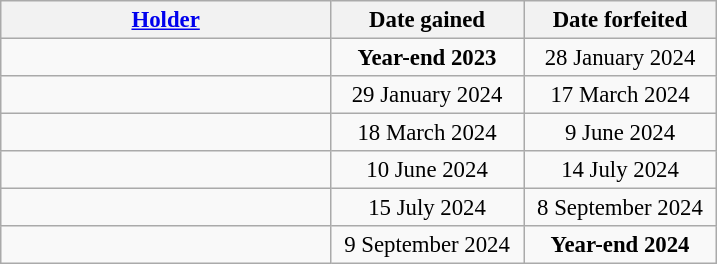<table class="wikitable nowrap" style="font-size:95%">
<tr>
<th style="width:14em;"><a href='#'>Holder</a></th>
<th style="width:8em;">Date gained</th>
<th style="width:8em;">Date forfeited</th>
</tr>
<tr>
<td></td>
<td style="text-align:center;"><strong>Year-end 2023</strong></td>
<td style="text-align:center;">28 January 2024</td>
</tr>
<tr>
<td></td>
<td style="text-align:center;">29 January 2024</td>
<td style="text-align:center;">17 March 2024</td>
</tr>
<tr>
<td></td>
<td style="text-align:center;">18 March 2024</td>
<td style="text-align:center;">9 June 2024</td>
</tr>
<tr>
<td></td>
<td style="text-align:center;">10 June 2024</td>
<td style="text-align:center;">14 July 2024</td>
</tr>
<tr>
<td></td>
<td style="text-align:center;">15 July 2024</td>
<td style="text-align:center;">8 September 2024</td>
</tr>
<tr>
<td></td>
<td style="text-align:center;">9 September 2024</td>
<td style="text-align:center;"><strong>Year-end 2024</strong></td>
</tr>
</table>
